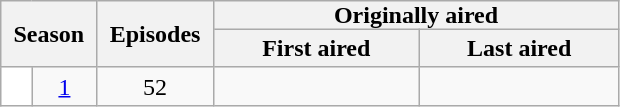<table class="wikitable plainrowheaders" style="text-align: center;">
<tr>
<th scope="col" style="padding:0 8px;" rowspan="2" colspan="2">Season</th>
<th scope="col" style="padding:0 8px;" rowspan="2">Episodes</th>
<th scope="col" style="padding:0 80px;" colspan="2">Originally aired</th>
</tr>
<tr>
<th scope="col">First aired</th>
<th scope="col">Last aired</th>
</tr>
<tr>
<td scope="row" style="background:#FFFFFF; color:#100;"></td>
<td><a href='#'>1</a></td>
<td>52</td>
<td></td>
<td></td>
</tr>
</table>
